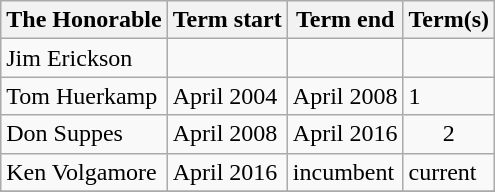<table class="wikitable" style="float:left; margin:10px">
<tr>
<th>The Honorable</th>
<th>Term start</th>
<th>Term end</th>
<th>Term(s)</th>
</tr>
<tr>
<td>Jim Erickson</td>
<td></td>
<td></td>
<td></td>
</tr>
<tr>
<td>Tom Huerkamp</td>
<td>April 2004</td>
<td>April 2008</td>
<td>1</td>
</tr>
<tr>
<td>Don Suppes</td>
<td>April 2008</td>
<td align="center">April 2016</td>
<td align="center">2</td>
</tr>
<tr>
<td>Ken Volgamore</td>
<td>April 2016</td>
<td>incumbent</td>
<td>current</td>
</tr>
<tr>
</tr>
</table>
